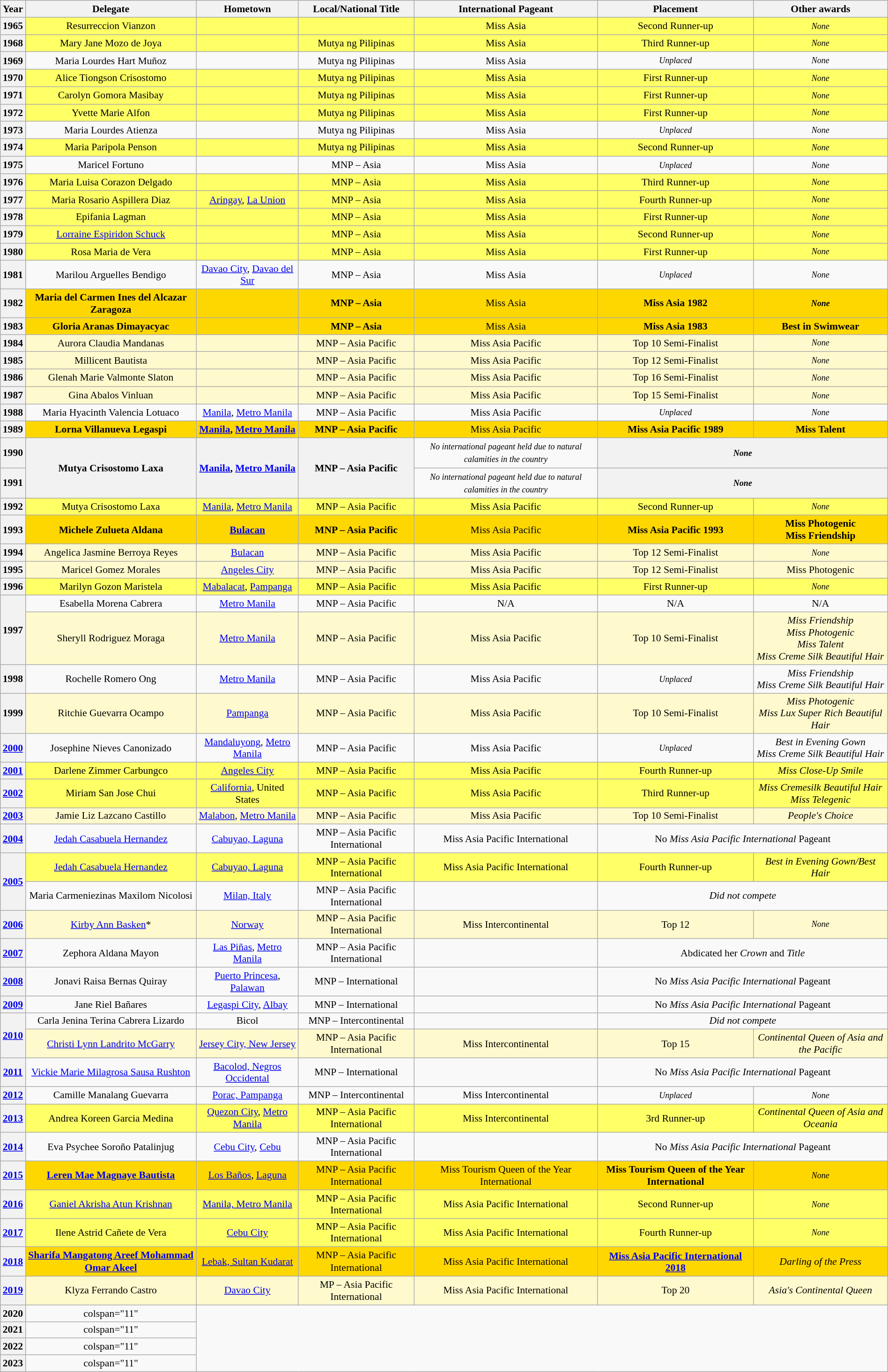<table class="wikitable" style="text-align:center; font-size:90%; line-height:17px; width:100%;">
<tr>
<th width:7%;" scope="col">Year</th>
<th width:18%;" scope="col">Delegate</th>
<th width:15%;" scope="col">Hometown</th>
<th width:18%;" scope="col">Local/National Title</th>
<th width:20%;" scope="col">International Pageant</th>
<th width:18%;" scope="col">Placement</th>
<th width:18%;" scope="col">Other awards</th>
</tr>
<tr>
<th>1965</th>
<td style="background:#ff6;">Resurreccion Vianzon</td>
<td style="background:#ff6;"></td>
<td style="background:#ff6;"></td>
<td style="background:#ff6;">Miss Asia</td>
<td style="background:#ff6;">Second Runner-up</td>
<td style="background:#ff6;"><em><small>None</small></em></td>
</tr>
<tr>
<th>1968</th>
<td style="background:#ff6;">Mary Jane Mozo de Joya</td>
<td style="background:#ff6;"></td>
<td style="background:#ff6;">Mutya ng Pilipinas</td>
<td style="background:#ff6;">Miss Asia</td>
<td style="background:#ff6;">Third Runner-up</td>
<td style="background:#ff6;"><em><small>None</small></em></td>
</tr>
<tr>
<th>1969</th>
<td>Maria Lourdes Hart Muñoz</td>
<td></td>
<td>Mutya ng Pilipinas</td>
<td>Miss Asia</td>
<td><em><small>Unplaced</small></em></td>
<td><em><small>None</small></em></td>
</tr>
<tr>
<th>1970</th>
<td style="background:#ff6;">Alice Tiongson Crisostomo </td>
<td style="background:#ff6;"></td>
<td style="background:#ff6;">Mutya ng Pilipinas</td>
<td style="background:#ff6;">Miss Asia</td>
<td style="background:#ff6;">First Runner-up</td>
<td style="background:#ff6;"><em><small>None</small></em></td>
</tr>
<tr>
<th>1971</th>
<td style="background:#ff6;">Carolyn Gomora Masibay</td>
<td style="background:#ff6;"></td>
<td style="background:#ff6;">Mutya ng Pilipinas</td>
<td style="background:#ff6;">Miss Asia</td>
<td style="background:#ff6;">First Runner-up</td>
<td style="background:#ff6;"><em><small>None</small></em></td>
</tr>
<tr>
<th>1972</th>
<td style="background:#ff6;">Yvette Marie Alfon</td>
<td style="background:#ff6;"></td>
<td style="background:#ff6;">Mutya ng Pilipinas</td>
<td style="background:#ff6;">Miss Asia</td>
<td style="background:#ff6;">First Runner-up</td>
<td style="background:#ff6;"><em><small>None</small></em></td>
</tr>
<tr>
<th>1973</th>
<td>Maria Lourdes Atienza</td>
<td></td>
<td>Mutya ng Pilipinas</td>
<td>Miss Asia</td>
<td><em><small>Unplaced</small></em></td>
<td><em><small>None</small></em></td>
</tr>
<tr>
<th>1974</th>
<td style="background:#ff6;">Maria Paripola Penson</td>
<td style="background:#ff6;"></td>
<td style="background:#ff6;">Mutya ng Pilipinas</td>
<td style="background:#ff6;">Miss Asia</td>
<td style="background:#ff6;">Second Runner-up</td>
<td style="background:#ff6;"><em><small>None</small></em></td>
</tr>
<tr>
<th>1975</th>
<td>Maricel Fortuno</td>
<td></td>
<td>MNP – Asia</td>
<td>Miss Asia</td>
<td><em><small>Unplaced</small></em></td>
<td><em><small>None</small></em></td>
</tr>
<tr>
<th>1976</th>
<td style="background:#ff6;">Maria Luisa Corazon Delgado</td>
<td style="background:#ff6;"></td>
<td style="background:#ff6;">MNP – Asia</td>
<td style="background:#ff6;">Miss Asia</td>
<td style="background:#ff6;">Third Runner-up</td>
<td style="background:#ff6;"><em><small>None</small></em></td>
</tr>
<tr>
<th>1977</th>
<td style="background:#ff6;">Maria Rosario Aspillera Diaz</td>
<td style="background:#ff6;"><a href='#'>Aringay</a>, <a href='#'>La Union</a></td>
<td style="background:#ff6;">MNP – Asia</td>
<td style="background:#ff6;">Miss Asia</td>
<td style="background:#ff6;">Fourth Runner-up</td>
<td style="background:#ff6;"><em><small>None</small></em></td>
</tr>
<tr>
<th>1978</th>
<td style="background:#ff6;">Epifania Lagman</td>
<td style="background:#ff6;"></td>
<td style="background:#ff6;">MNP – Asia</td>
<td style="background:#ff6;">Miss Asia</td>
<td style="background:#ff6;">First Runner-up</td>
<td style="background:#ff6;"><em><small>None</small></em></td>
</tr>
<tr>
<th>1979</th>
<td style="background:#ff6;"><a href='#'>Lorraine Espiridon Schuck</a></td>
<td style="background:#ff6;"></td>
<td style="background:#ff6;">MNP – Asia</td>
<td style="background:#ff6;">Miss Asia</td>
<td style="background:#ff6;">Second Runner-up</td>
<td style="background:#ff6;"><em><small>None</small></em></td>
</tr>
<tr>
<th>1980</th>
<td style="background:#ff6;">Rosa Maria de Vera</td>
<td style="background:#ff6;"></td>
<td style="background:#ff6;">MNP – Asia</td>
<td style="background:#ff6;">Miss Asia</td>
<td style="background:#ff6;">First Runner-up</td>
<td style="background:#ff6;"><em><small>None</small></em></td>
</tr>
<tr>
<th>1981</th>
<td>Marilou Arguelles Bendigo</td>
<td><a href='#'>Davao City</a>, <a href='#'>Davao del Sur</a></td>
<td>MNP – Asia</td>
<td>Miss Asia</td>
<td><em><small>Unplaced</small></em></td>
<td><em><small>None</small></em></td>
</tr>
<tr>
<th><strong>1982</strong></th>
<td style="background:gold;"><strong>Maria del Carmen Ines del Alcazar Zaragoza</strong></td>
<td style="background:gold;"></td>
<td style="background:gold;"><strong>MNP – Asia</strong></td>
<td style="background:gold;">Miss Asia</td>
<td style="background:gold;"><strong>Miss Asia 1982</strong></td>
<td style="background:gold;"><strong><em><small>None</small></em></strong></td>
</tr>
<tr>
<th><strong>1983</strong></th>
<td style="background:gold;"><strong>Gloria Aranas Dimayacyac</strong></td>
<td style="background:gold;"></td>
<td style="background:gold;"><strong>MNP – Asia</strong></td>
<td style="background:gold;">Miss Asia</td>
<td style="background:gold;"><strong>Miss Asia 1983</strong></td>
<td style="background:gold;"><strong>Best in Swimwear</strong></td>
</tr>
<tr>
<th>1984</th>
<td style="background:#FFFACD;">Aurora Claudia Mandanas</td>
<td style="background:#FFFACD;"></td>
<td style="background:#FFFACD;">MNP – Asia Pacific</td>
<td style="background:#FFFACD;">Miss Asia Pacific</td>
<td style="background:#FFFACD;">Top 10 Semi-Finalist</td>
<td style="background:#FFFACD;"><em><small>None</small></em></td>
</tr>
<tr>
<th>1985</th>
<td style="background:#FFFACD;">Millicent Bautista</td>
<td style="background:#FFFACD;"></td>
<td style="background:#FFFACD;">MNP – Asia Pacific</td>
<td style="background:#FFFACD;">Miss Asia Pacific</td>
<td style="background:#FFFACD;">Top 12 Semi-Finalist</td>
<td style="background:#FFFACD;"><em><small>None</small></em></td>
</tr>
<tr>
<th>1986</th>
<td style="background:#FFFACD;">Glenah Marie Valmonte Slaton</td>
<td style="background:#FFFACD;"></td>
<td style="background:#FFFACD;">MNP – Asia Pacific</td>
<td style="background:#FFFACD;">Miss Asia Pacific</td>
<td style="background:#FFFACD;">Top 16 Semi-Finalist</td>
<td style="background:#FFFACD;"><em><small>None</small></em></td>
</tr>
<tr>
<th>1987</th>
<td style="background:#FFFACD;">Gina Abalos Vinluan</td>
<td style="background:#FFFACD;"></td>
<td style="background:#FFFACD;">MNP – Asia Pacific</td>
<td style="background:#FFFACD;">Miss Asia Pacific</td>
<td style="background:#FFFACD;">Top 15 Semi-Finalist</td>
<td style="background:#FFFACD;"><em><small>None</small></em></td>
</tr>
<tr>
<th>1988</th>
<td>Maria Hyacinth Valencia Lotuaco</td>
<td><a href='#'>Manila</a>, <a href='#'>Metro Manila</a></td>
<td>MNP – Asia Pacific</td>
<td>Miss Asia Pacific</td>
<td><em><small>Unplaced</small></em></td>
<td><em><small>None</small></em></td>
</tr>
<tr>
<th><strong>1989</strong></th>
<td style="background:gold;"><strong>Lorna Villanueva Legaspi</strong></td>
<td style="background:gold;"><strong><a href='#'>Manila</a>, <a href='#'>Metro Manila</a></strong></td>
<td style="background:gold;"><strong>MNP – Asia Pacific</strong></td>
<td style="background:gold;">Miss Asia Pacific</td>
<td style="background:gold;"><strong>Miss Asia Pacific 1989</strong></td>
<td style="background:gold;"><strong>Miss Talent</strong></td>
</tr>
<tr>
<th>1990</th>
<th rowspan="2">Mutya Crisostomo Laxa</th>
<th rowspan="2"><a href='#'>Manila</a>, <a href='#'>Metro Manila</a></th>
<th rowspan="2">MNP – Asia Pacific</th>
<td><em><small>No international pageant held due to natural calamities in the country</small></em></td>
<th colspan="2"><em><small>None</small></em></th>
</tr>
<tr>
<th>1991</th>
<td><em><small>No international pageant held due to natural calamities in the country</small></em></td>
<th colspan="2"><em><small>None</small></em></th>
</tr>
<tr>
<th>1992</th>
<td style="background:#ff6;">Mutya Crisostomo Laxa</td>
<td style="background:#ff6;"><a href='#'>Manila</a>, <a href='#'>Metro Manila</a></td>
<td style="background:#ff6;">MNP – Asia Pacific</td>
<td style="background:#ff6;">Miss Asia Pacific</td>
<td style="background:#ff6;">Second Runner-up</td>
<td style="background:#ff6;"><em><small>None</small></em></td>
</tr>
<tr>
<th><strong>1993</strong></th>
<td style="background:gold;"><strong>Michele Zulueta Aldana</strong></td>
<td style="background:gold;"><strong><a href='#'>Bulacan</a></strong></td>
<td style="background:gold;"><strong>MNP – Asia Pacific</strong></td>
<td style="background:gold;">Miss Asia Pacific</td>
<td style="background:gold;"><strong>Miss Asia Pacific 1993</strong></td>
<td style="background:gold;"><strong>Miss Photogenic<br>Miss Friendship</strong></td>
</tr>
<tr>
<th>1994</th>
<td style="background:#FFFACD;">Angelica Jasmine Berroya Reyes</td>
<td style="background:#FFFACD;"><a href='#'>Bulacan</a></td>
<td style="background:#FFFACD;">MNP – Asia Pacific</td>
<td style="background:#FFFACD;">Miss Asia Pacific</td>
<td style="background:#FFFACD;">Top 12 Semi-Finalist</td>
<td style="background:#FFFACD;"><em><small>None</small></em></td>
</tr>
<tr>
<th>1995</th>
<td style="background:#FFFACD;">Maricel Gomez Morales</td>
<td style="background:#FFFACD;"><a href='#'>Angeles City</a></td>
<td style="background:#FFFACD;">MNP – Asia Pacific</td>
<td style="background:#FFFACD;">Miss Asia Pacific</td>
<td style="background:#FFFACD;">Top 12 Semi-Finalist</td>
<td style="background:#FFFACD;">Miss Photogenic</td>
</tr>
<tr>
<th>1996</th>
<td style="background:#ff6;">Marilyn Gozon Maristela</td>
<td style="background:#ff6;"><a href='#'>Mabalacat</a>, <a href='#'>Pampanga</a></td>
<td style="background:#ff6;">MNP – Asia Pacific</td>
<td style="background:#ff6;">Miss Asia Pacific</td>
<td style="background:#ff6;">First Runner-up</td>
<td style="background:#ff6;"><em><small>None</small></em></td>
</tr>
<tr>
<th rowspan="2">1997</th>
<td>Esabella Morena Cabrera</td>
<td><a href='#'>Metro Manila</a></td>
<td>MNP – Asia Pacific</td>
<td>N/A</td>
<td>N/A</td>
<td>N/A</td>
</tr>
<tr style="background:#FFFACD;">
<td>Sheryll Rodriguez Moraga</td>
<td><a href='#'>Metro Manila</a></td>
<td>MNP – Asia Pacific</td>
<td>Miss Asia Pacific</td>
<td>Top 10 Semi-Finalist</td>
<td><em>Miss Friendship</em><br><em>Miss Photogenic</em><br><em>Miss Talent</em><br><em>Miss Creme Silk Beautiful Hair</em></td>
</tr>
<tr>
<th>1998</th>
<td>Rochelle Romero Ong</td>
<td><a href='#'>Metro Manila</a></td>
<td>MNP – Asia Pacific</td>
<td>Miss Asia Pacific</td>
<td><em><small>Unplaced</small></em></td>
<td><em>Miss Friendship</em><br><em>Miss Creme Silk Beautiful Hair</em></td>
</tr>
<tr>
<th>1999</th>
<td style="background:#FFFACD;">Ritchie Guevarra Ocampo</td>
<td style="background:#FFFACD;"><a href='#'>Pampanga</a></td>
<td style="background:#FFFACD;">MNP – Asia Pacific</td>
<td style="background:#FFFACD;">Miss Asia Pacific</td>
<td style="background:#FFFACD;">Top 10 Semi-Finalist</td>
<td style="background:#FFFACD;"><em>Miss Photogenic</em><br><em>Miss Lux Super Rich Beautiful Hair</em></td>
</tr>
<tr>
<th><a href='#'>2000</a></th>
<td>Josephine Nieves Canonizado</td>
<td><a href='#'>Mandaluyong</a>, <a href='#'>Metro Manila</a></td>
<td>MNP – Asia Pacific</td>
<td>Miss Asia Pacific</td>
<td><em><small>Unplaced</small></em></td>
<td><em>Best in Evening Gown</em><br><em>Miss Creme Silk Beautiful Hair</em></td>
</tr>
<tr>
<th><a href='#'>2001</a></th>
<td style="background:#ff6;">Darlene Zimmer Carbungco</td>
<td style="background:#ff6;"><a href='#'>Angeles City</a></td>
<td style="background:#ff6;">MNP – Asia Pacific</td>
<td style="background:#ff6;">Miss Asia Pacific</td>
<td style="background:#ff6;">Fourth Runner-up</td>
<td style="background:#ff6;"><em>Miss Close-Up Smile</em></td>
</tr>
<tr>
<th><a href='#'>2002</a></th>
<td style="background:#ff6;">Miriam San Jose Chui</td>
<td style="background:#ff6;"><a href='#'>California</a>, United States</td>
<td style="background:#ff6;">MNP – Asia Pacific</td>
<td style="background:#ff6;">Miss Asia Pacific</td>
<td style="background:#ff6;">Third Runner-up</td>
<td style="background:#ff6;"><em>Miss Cremesilk Beautiful Hair</em><br><em>Miss Telegenic</em></td>
</tr>
<tr>
<th><a href='#'>2003</a></th>
<td style="background:#FFFACD;">Jamie Liz Lazcano Castillo</td>
<td style="background:#FFFACD;"><a href='#'>Malabon</a>, <a href='#'>Metro Manila</a></td>
<td style="background:#FFFACD;">MNP – Asia Pacific</td>
<td style="background:#FFFACD;">Miss Asia Pacific</td>
<td style="background:#FFFACD;">Top 10 Semi-Finalist</td>
<td style="background:#FFFACD;"><em>People's Choice</em></td>
</tr>
<tr>
<th><a href='#'>2004</a></th>
<td><a href='#'>Jedah Casabuela Hernandez</a></td>
<td><a href='#'>Cabuyao, Laguna</a></td>
<td>MNP – Asia Pacific International</td>
<td>Miss Asia Pacific International</td>
<td colspan="2">No <em>Miss Asia Pacific International</em> Pageant</td>
</tr>
<tr>
<th rowspan="2"><a href='#'>2005</a></th>
<td style="background:#ff6;"><a href='#'>Jedah Casabuela Hernandez</a></td>
<td style="background:#ff6;"><a href='#'>Cabuyao, Laguna</a></td>
<td style="background:#ff6;">MNP – Asia Pacific International</td>
<td style="background:#ff6;">Miss Asia Pacific International</td>
<td style="background:#ff6;">Fourth Runner-up</td>
<td style="background:#ff6;"><em>Best in Evening Gown/Best Hair</em></td>
</tr>
<tr>
<td>Maria Carmeniezinas Maxilom Nicolosi </td>
<td><a href='#'>Milan, Italy</a></td>
<td>MNP – Asia Pacific International</td>
<td></td>
<td colspan="2"><em>Did not compete</em></td>
</tr>
<tr>
<th><a href='#'>2006</a></th>
<td style="background:#FFFACD;"><a href='#'>Kirby Ann Basken</a>*</td>
<td style="background:#FFFACD;"><a href='#'>Norway</a></td>
<td style="background:#FFFACD;">MNP – Asia Pacific International</td>
<td style="background:#FFFACD;">Miss Intercontinental</td>
<td style="background:#FFFACD;">Top 12</td>
<td style="background:#FFFACD;"><em><small>None</small></em></td>
</tr>
<tr>
<th><a href='#'>2007</a></th>
<td>Zephora Aldana Mayon </td>
<td><a href='#'>Las Piñas</a>, <a href='#'>Metro Manila</a></td>
<td>MNP – Asia Pacific International</td>
<td></td>
<td colspan="2">Abdicated her <em>Crown</em> and <em>Title</em></td>
</tr>
<tr>
<th><a href='#'>2008</a></th>
<td>Jonavi Raisa Bernas Quiray </td>
<td><a href='#'>Puerto Princesa</a>, <a href='#'>Palawan</a></td>
<td>MNP – International</td>
<td></td>
<td colspan="2">No <em>Miss Asia Pacific International</em> Pageant</td>
</tr>
<tr>
<th><a href='#'>2009</a></th>
<td>Jane Riel Bañares </td>
<td><a href='#'>Legaspi City</a>, <a href='#'>Albay</a></td>
<td>MNP – International</td>
<td></td>
<td colspan="2">No <em>Miss Asia Pacific International</em> Pageant</td>
</tr>
<tr>
<th rowspan="2"><a href='#'>2010</a></th>
<td>Carla Jenina Terina Cabrera Lizardo </td>
<td>Bicol</td>
<td>MNP – Intercontinental</td>
<td></td>
<td colspan="2"><em>Did not compete</em></td>
</tr>
<tr>
<td style="background:#FFFACD;"><a href='#'>Christi Lynn Landrito McGarry</a> </td>
<td style="background:#FFFACD;"><a href='#'>Jersey City, New Jersey</a></td>
<td style="background:#FFFACD;">MNP – Asia Pacific International</td>
<td style="background:#FFFACD;">Miss Intercontinental</td>
<td style="background:#FFFACD;">Top 15</td>
<td style="background:#FFFACD;"><em>Continental Queen of Asia and the Pacific</em></td>
</tr>
<tr>
<th><a href='#'>2011</a></th>
<td><a href='#'>Vickie Marie Milagrosa Sausa Rushton</a> </td>
<td><a href='#'>Bacolod, Negros Occidental</a></td>
<td>MNP – International</td>
<td></td>
<td colspan="2">No <em>Miss Asia Pacific International</em> Pageant</td>
</tr>
<tr>
<th><a href='#'>2012</a></th>
<td>Camille Manalang Guevarra </td>
<td><a href='#'>Porac, Pampanga</a></td>
<td>MNP – Intercontinental</td>
<td>Miss Intercontinental</td>
<td><em><small>Unplaced</small></em></td>
<td><em><small>None</small></em></td>
</tr>
<tr>
<th><a href='#'>2013</a></th>
<td style="background:#ff6;">Andrea Koreen Garcia Medina</td>
<td style="background:#ff6;"><a href='#'>Quezon City</a>, <a href='#'>Metro Manila</a></td>
<td style="background:#ff6;">MNP – Asia Pacific International</td>
<td style="background:#ff6;">Miss Intercontinental</td>
<td style="background:#ff6;">3rd Runner-up</td>
<td style="background:#ff6;"><em>Continental Queen of Asia and Oceania</em></td>
</tr>
<tr>
<th><a href='#'>2014</a></th>
<td>Eva Psychee Soroño Patalinjug</td>
<td><a href='#'>Cebu City</a>, <a href='#'>Cebu</a></td>
<td>MNP – Asia Pacific International</td>
<td></td>
<td colspan="2">No <em>Miss Asia Pacific International</em> Pageant</td>
</tr>
<tr>
<th><a href='#'>2015</a></th>
<td style="background:gold;"><strong><a href='#'>Leren Mae Magnaye Bautista</a></strong></td>
<td style="background:gold;"><a href='#'>Los Baños</a>, <a href='#'>Laguna</a></td>
<td style="background:gold;">MNP – Asia Pacific International</td>
<td style="background:gold;">Miss Tourism Queen of the Year International</td>
<td style="background:gold;"><strong>Miss Tourism Queen of the Year International</strong></td>
<td style="background:gold;"><em><small>None</small></em></td>
</tr>
<tr>
<th><a href='#'>2016</a></th>
<td style="background:#ff6;"><a href='#'>Ganiel Akrisha Atun Krishnan</a></td>
<td style="background:#ff6;"><a href='#'>Manila, Metro Manila</a></td>
<td style="background:#ff6;">MNP – Asia Pacific International</td>
<td style="background:#ff6;">Miss Asia Pacific International</td>
<td style="background:#ff6;">Second Runner-up</td>
<td style="background:#ff6;"><em><small>None</small></em></td>
</tr>
<tr>
<th><a href='#'>2017</a></th>
<td style="background:#ff6;">Ilene Astrid Cañete de Vera</td>
<td style="background:#ff6;"><a href='#'>Cebu City</a></td>
<td style="background:#ff6;">MNP – Asia Pacific International</td>
<td style="background:#ff6;">Miss Asia Pacific International</td>
<td style="background:#ff6;">Fourth Runner-up</td>
<td style="background:#ff6;"><em><small>None</small></em></td>
</tr>
<tr>
<th><a href='#'>2018</a></th>
<td style="background:gold;"><em><small></small></em>  <strong><a href='#'>Sharifa Mangatong Areef Mohammad Omar Akeel</a></strong></td>
<td style="background:gold;"><em><small></small></em>  <a href='#'>Lebak, Sultan Kudarat</a></td>
<td style="background:gold;"><em><small></small></em>  MNP – Asia Pacific International</td>
<td style="background:gold;">Miss Asia Pacific International</td>
<td style="background:gold;"><strong><a href='#'>Miss Asia Pacific International 2018</a></strong></td>
<td style="background:gold;"><em>Darling of the Press</em></td>
</tr>
<tr>
<th><a href='#'>2019</a></th>
<td style="background:#FFFACD;">Klyza Ferrando Castro</td>
<td style="background:#FFFACD;"><a href='#'>Davao City</a></td>
<td style="background:#FFFACD;">MP – Asia Pacific International</td>
<td style="background:#FFFACD;">Miss Asia Pacific International</td>
<td style="background:#FFFACD;">Top 20</td>
<td style="background:#FFFACD;"><em>Asia's Continental Queen</em></td>
</tr>
<tr>
<th>2020</th>
<td>colspan="11" </td>
</tr>
<tr>
<th>2021</th>
<td>colspan="11" </td>
</tr>
<tr>
<th>2022</th>
<td>colspan="11" </td>
</tr>
<tr>
<th>2023</th>
<td>colspan="11" <em></td>
</tr>
</table>
